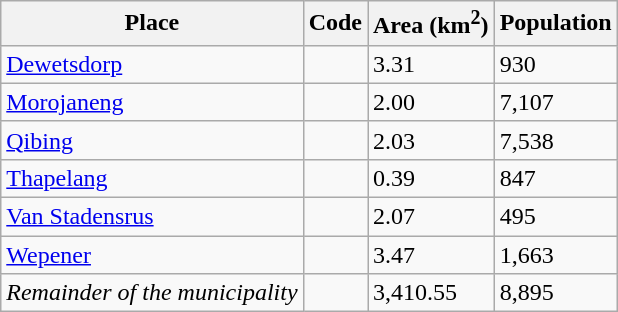<table class="wikitable sortable">
<tr>
<th>Place</th>
<th>Code</th>
<th>Area (km<sup>2</sup>)</th>
<th>Population</th>
</tr>
<tr>
<td><a href='#'>Dewetsdorp</a></td>
<td></td>
<td>3.31</td>
<td>930</td>
</tr>
<tr>
<td><a href='#'>Morojaneng</a></td>
<td></td>
<td>2.00</td>
<td>7,107</td>
</tr>
<tr>
<td><a href='#'>Qibing</a></td>
<td></td>
<td>2.03</td>
<td>7,538</td>
</tr>
<tr>
<td><a href='#'>Thapelang</a></td>
<td></td>
<td>0.39</td>
<td>847</td>
</tr>
<tr>
<td><a href='#'>Van Stadensrus</a></td>
<td></td>
<td>2.07</td>
<td>495</td>
</tr>
<tr>
<td><a href='#'>Wepener</a></td>
<td></td>
<td>3.47</td>
<td>1,663</td>
</tr>
<tr>
<td><em>Remainder of the municipality</em></td>
<td></td>
<td>3,410.55</td>
<td>8,895</td>
</tr>
</table>
